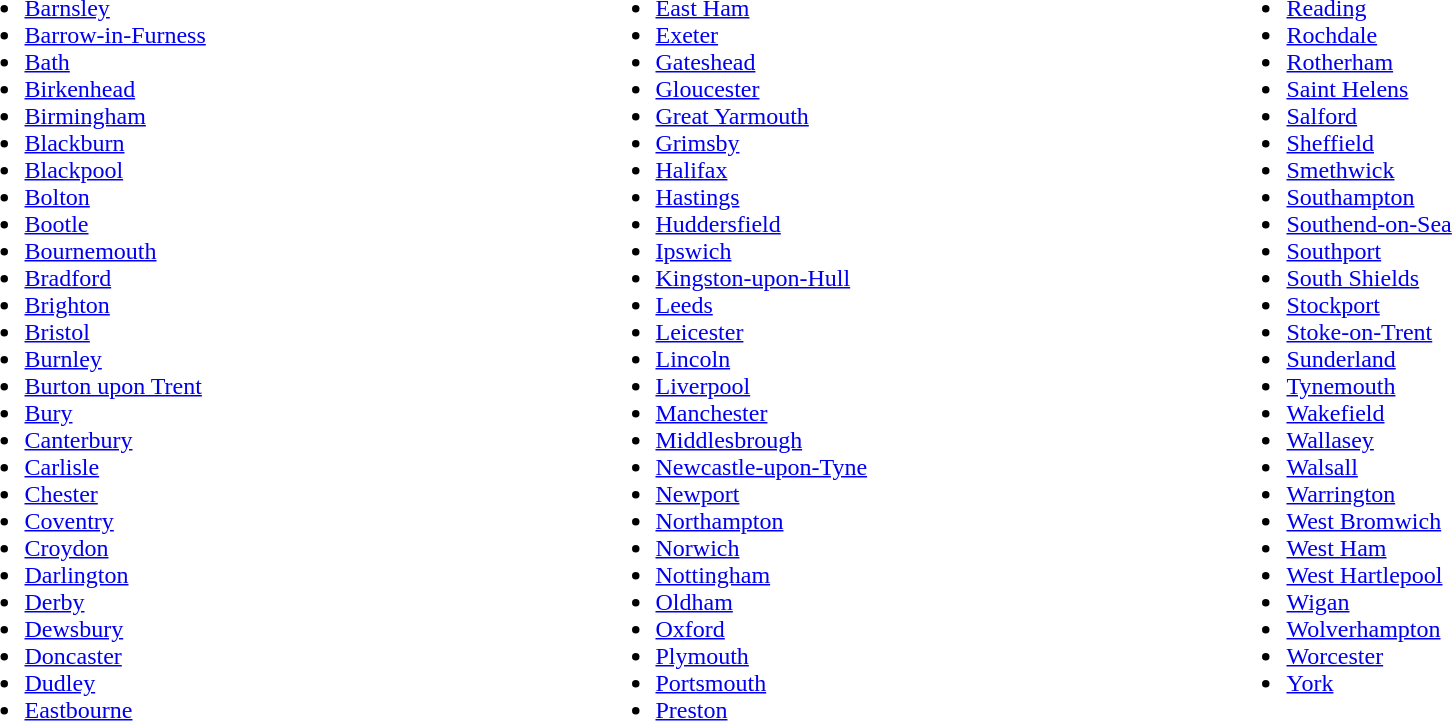<table width="100%">
<tr>
<td width="33%"><br><ul><li><a href='#'>Barnsley</a></li><li><a href='#'>Barrow-in-Furness</a></li><li><a href='#'>Bath</a></li><li><a href='#'>Birkenhead</a></li><li><a href='#'>Birmingham</a></li><li><a href='#'>Blackburn</a></li><li><a href='#'>Blackpool</a></li><li><a href='#'>Bolton</a></li><li><a href='#'>Bootle</a></li><li><a href='#'>Bournemouth</a></li><li><a href='#'>Bradford</a></li><li><a href='#'>Brighton</a></li><li><a href='#'>Bristol</a></li><li><a href='#'>Burnley</a></li><li><a href='#'>Burton upon Trent</a></li><li><a href='#'>Bury</a></li><li><a href='#'>Canterbury</a></li><li><a href='#'>Carlisle</a></li><li><a href='#'>Chester</a></li><li><a href='#'>Coventry</a></li><li><a href='#'>Croydon</a></li><li><a href='#'>Darlington</a></li><li><a href='#'>Derby</a></li><li><a href='#'>Dewsbury</a></li><li><a href='#'>Doncaster</a></li><li><a href='#'>Dudley</a></li><li><a href='#'>Eastbourne</a></li></ul></td>
<td width="33%"><br><ul><li><a href='#'>East Ham</a></li><li><a href='#'>Exeter</a></li><li><a href='#'>Gateshead</a></li><li><a href='#'>Gloucester</a></li><li><a href='#'>Great Yarmouth</a></li><li><a href='#'>Grimsby</a></li><li><a href='#'>Halifax</a></li><li><a href='#'>Hastings</a></li><li><a href='#'>Huddersfield</a></li><li><a href='#'>Ipswich</a></li><li><a href='#'>Kingston-upon-Hull</a></li><li><a href='#'>Leeds</a></li><li><a href='#'>Leicester</a></li><li><a href='#'>Lincoln</a></li><li><a href='#'>Liverpool</a></li><li><a href='#'>Manchester</a></li><li><a href='#'>Middlesbrough</a></li><li><a href='#'>Newcastle-upon-Tyne</a></li><li><a href='#'>Newport</a></li><li><a href='#'>Northampton</a></li><li><a href='#'>Norwich</a></li><li><a href='#'>Nottingham</a></li><li><a href='#'>Oldham</a></li><li><a href='#'>Oxford</a></li><li><a href='#'>Plymouth</a></li><li><a href='#'>Portsmouth</a></li><li><a href='#'>Preston</a></li></ul></td>
<td width="33%"><br><ul><li><a href='#'>Reading</a></li><li><a href='#'>Rochdale</a></li><li><a href='#'>Rotherham</a></li><li><a href='#'>Saint Helens</a></li><li><a href='#'>Salford</a></li><li><a href='#'>Sheffield</a></li><li><a href='#'>Smethwick</a></li><li><a href='#'>Southampton</a></li><li><a href='#'>Southend-on-Sea</a></li><li><a href='#'>Southport</a></li><li><a href='#'>South Shields</a></li><li><a href='#'>Stockport</a></li><li><a href='#'>Stoke-on-Trent</a></li><li><a href='#'>Sunderland</a></li><li><a href='#'>Tynemouth</a></li><li><a href='#'>Wakefield</a></li><li><a href='#'>Wallasey</a></li><li><a href='#'>Walsall</a></li><li><a href='#'>Warrington</a></li><li><a href='#'>West Bromwich</a></li><li><a href='#'>West Ham</a></li><li><a href='#'>West Hartlepool</a></li><li><a href='#'>Wigan</a></li><li><a href='#'>Wolverhampton</a></li><li><a href='#'>Worcester</a></li><li><a href='#'>York</a></li></ul><br></td>
</tr>
</table>
